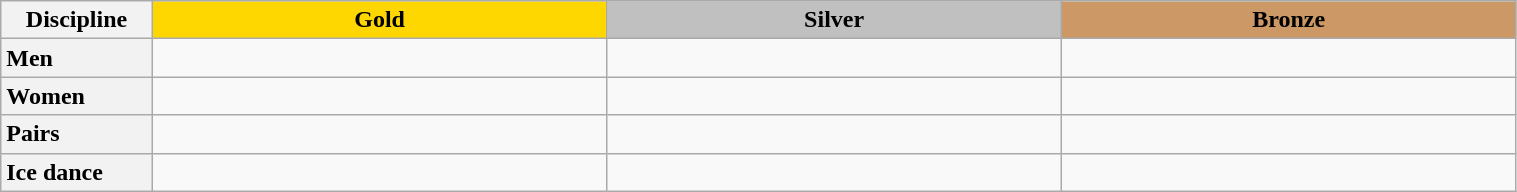<table class="wikitable unsortable" style="text-align:left; width:80%">
<tr>
<th scope="col" style="text-align:center; width:10%">Discipline</th>
<th scope="col" style="text-align:center; width:30%; background:gold">Gold</th>
<th scope="col" style="text-align:center; width:30%; background:silver">Silver</th>
<th scope="col" style="text-align:center; width:30%; background:#c96">Bronze</th>
</tr>
<tr>
<th scope="row" style="text-align:left">Men</th>
<td></td>
<td></td>
<td></td>
</tr>
<tr>
<th scope="row" style="text-align:left">Women</th>
<td></td>
<td></td>
<td></td>
</tr>
<tr>
<th scope="row" style="text-align:left">Pairs</th>
<td></td>
<td></td>
<td></td>
</tr>
<tr>
<th scope="row" style="text-align:left">Ice dance</th>
<td></td>
<td></td>
<td></td>
</tr>
</table>
